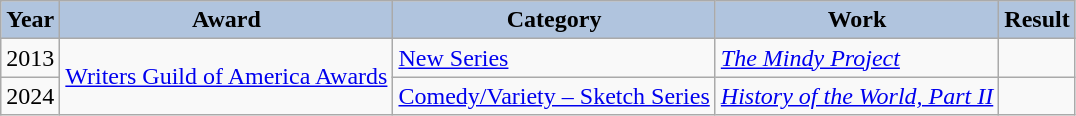<table class="wikitable">
<tr style="text-align:center;">
<th style="background:#B0C4DE">Year</th>
<th style="background:#B0C4DE">Award</th>
<th style="background:#B0C4DE">Category</th>
<th style="background:#B0C4DE">Work</th>
<th style="background:#B0C4DE">Result</th>
</tr>
<tr>
<td>2013</td>
<td rowspan="2"><a href='#'>Writers Guild of America Awards</a></td>
<td><a href='#'>New Series</a></td>
<td><em><a href='#'>The Mindy Project</a></em></td>
<td></td>
</tr>
<tr>
<td>2024</td>
<td><a href='#'>Comedy/Variety – Sketch Series</a></td>
<td><em><a href='#'>History of the World, Part II</a></em></td>
<td></td>
</tr>
</table>
